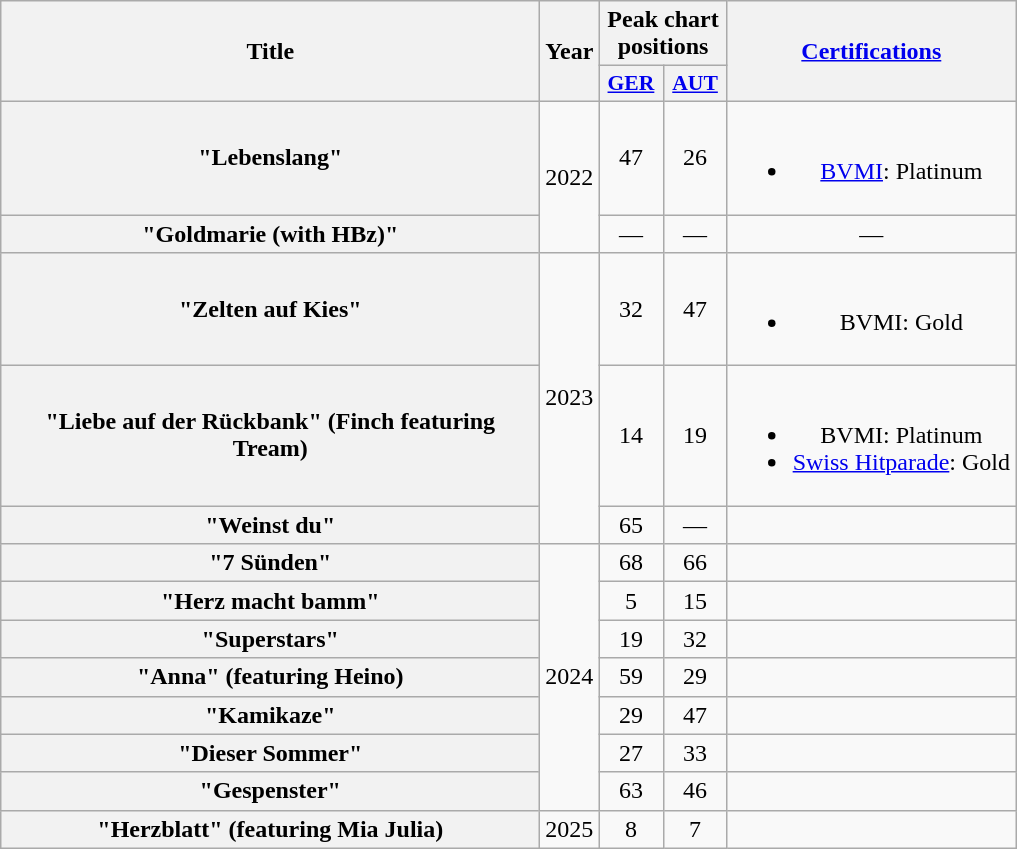<table class="wikitable plainrowheaders" style="text-align:center;">
<tr>
<th scope="col" rowspan="2" style="width:22em;">Title</th>
<th scope="col" rowspan="2">Year</th>
<th scope="col" colspan="2">Peak chart positions</th>
<th scope="col" rowspan="2"><a href='#'>Certifications</a></th>
</tr>
<tr>
<th scope="col" style="width:2.5em;font-size:90%;"><a href='#'>GER</a><br></th>
<th scope="col" style="width:2.5em;font-size:90%;"><a href='#'>AUT</a><br></th>
</tr>
<tr>
<th scope="row">"Lebenslang"</th>
<td scope="col" rowspan="2">2022</td>
<td>47</td>
<td>26</td>
<td><br><ul><li><a href='#'>BVMI</a>: Platinum</li></ul></td>
</tr>
<tr>
<th scope="row">"Goldmarie (with HBz)"</th>
<td>—</td>
<td>—</td>
<td>—</td>
</tr>
<tr>
<th scope="row">"Zelten auf Kies"</th>
<td scope="col" rowspan="3">2023</td>
<td>32</td>
<td>47</td>
<td><br><ul><li>BVMI: Gold</li></ul></td>
</tr>
<tr>
<th scope="row">"Liebe auf der Rückbank" (Finch featuring Tream)</th>
<td>14</td>
<td>19</td>
<td><br><ul><li>BVMI: Platinum</li><li><a href='#'>Swiss Hitparade</a>: Gold</li></ul></td>
</tr>
<tr>
<th scope="row">"Weinst du"</th>
<td>65</td>
<td>—</td>
<td></td>
</tr>
<tr>
<th scope="row">"7 Sünden"</th>
<td scope="col" rowspan="7">2024</td>
<td>68</td>
<td>66</td>
<td></td>
</tr>
<tr>
<th scope="row">"Herz macht bamm"</th>
<td>5</td>
<td>15</td>
<td></td>
</tr>
<tr>
<th scope="row">"Superstars"</th>
<td>19</td>
<td>32</td>
<td></td>
</tr>
<tr>
<th scope="row">"Anna" (featuring Heino)</th>
<td>59</td>
<td>29</td>
<td></td>
</tr>
<tr>
<th scope="row">"Kamikaze"</th>
<td>29</td>
<td>47</td>
<td></td>
</tr>
<tr>
<th scope="row">"Dieser Sommer"</th>
<td>27</td>
<td>33</td>
<td></td>
</tr>
<tr>
<th scope="row">"Gespenster"</th>
<td>63</td>
<td>46</td>
<td></td>
</tr>
<tr>
<th scope="row">"Herzblatt" (featuring Mia Julia)</th>
<td>2025</td>
<td>8</td>
<td>7</td>
<td></td>
</tr>
</table>
